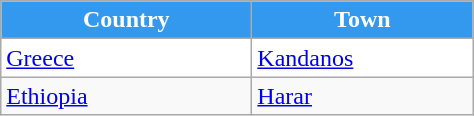<table class="wikitable" "text-align:left;font-size:100%;"|>
<tr>
<th style="background:#39e; color:white; height:17px; width:160px;">Country</th>
<th ! style="background:#39e; color:white; width:140px;">Town</th>
</tr>
<tr style="color:black; background:white;">
<td ! !> <a href='#'>Greece</a></td>
<td ! !> <a href='#'>Kandanos</a></td>
</tr>
<tr>
<td ! !> <a href='#'>Ethiopia</a></td>
<td ! !> <a href='#'>Harar</a></td>
</tr>
</table>
